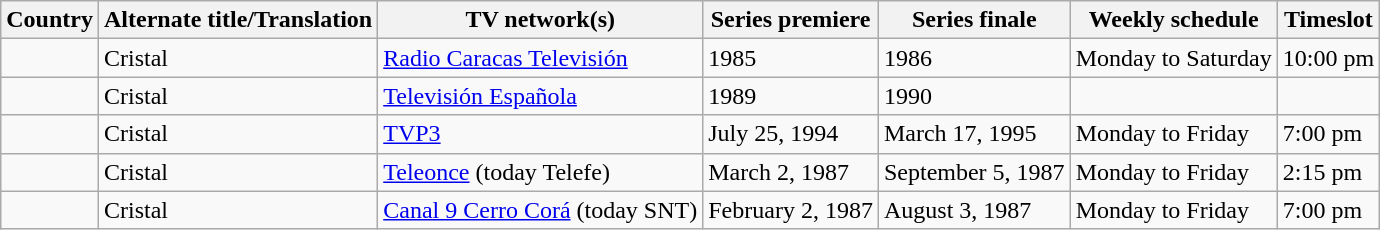<table class="wikitable">
<tr>
<th>Country</th>
<th>Alternate title/Translation</th>
<th>TV network(s)</th>
<th>Series premiere</th>
<th>Series finale</th>
<th>Weekly schedule</th>
<th>Timeslot</th>
</tr>
<tr>
<td></td>
<td>Cristal</td>
<td><a href='#'>Radio Caracas Televisión</a></td>
<td>1985</td>
<td>1986</td>
<td>Monday to Saturday</td>
<td>10:00 pm</td>
</tr>
<tr>
<td></td>
<td>Cristal</td>
<td><a href='#'>Televisión Española</a></td>
<td>1989</td>
<td>1990</td>
<td></td>
</tr>
<tr>
<td></td>
<td>Cristal</td>
<td><a href='#'>TVP3</a></td>
<td>July 25, 1994</td>
<td>March 17, 1995</td>
<td>Monday to Friday</td>
<td>7:00 pm</td>
</tr>
<tr>
<td></td>
<td>Cristal</td>
<td><a href='#'>Teleonce</a> (today Telefe)</td>
<td>March 2, 1987</td>
<td>September 5, 1987</td>
<td>Monday to Friday</td>
<td>2:15 pm</td>
</tr>
<tr>
<td></td>
<td>Cristal</td>
<td><a href='#'>Canal 9 Cerro Corá</a> (today SNT)</td>
<td>February 2, 1987</td>
<td>August 3, 1987</td>
<td>Monday to Friday</td>
<td>7:00 pm</td>
</tr>
</table>
